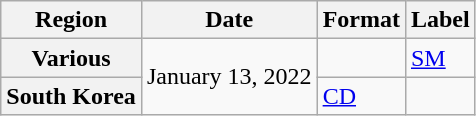<table class="wikitable plainrowheaders">
<tr>
<th>Region</th>
<th>Date</th>
<th>Format</th>
<th>Label</th>
</tr>
<tr>
<th scope="row">Various</th>
<td rowspan="2">January 13, 2022</td>
<td></td>
<td><a href='#'>SM</a></td>
</tr>
<tr>
<th scope="row">South Korea</th>
<td><a href='#'>CD</a></td>
<td></td>
</tr>
</table>
